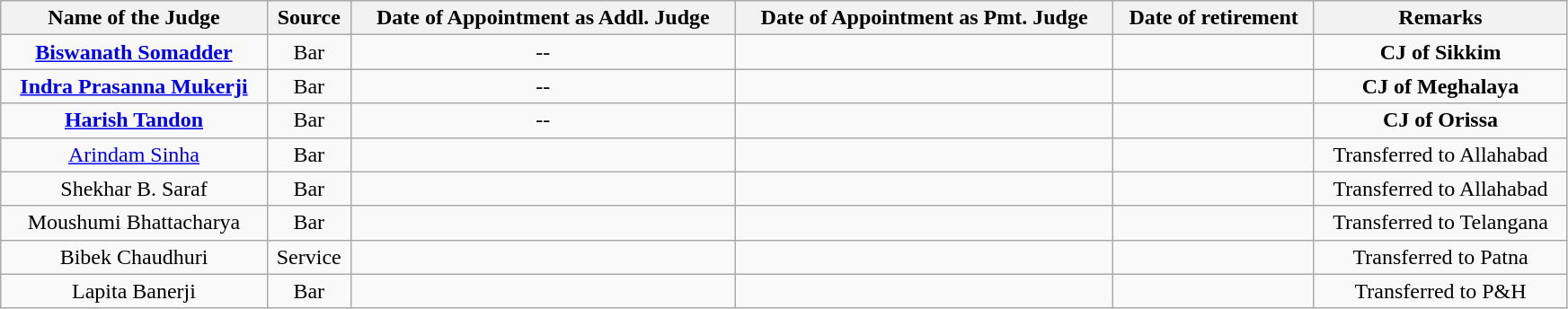<table class="wikitable sortable static-row-numbers static-row-header" style="text-align:center" width="92%">
<tr>
<th>Name of the Judge</th>
<th>Source</th>
<th>Date of Appointment as Addl. Judge</th>
<th>Date of Appointment as Pmt. Judge</th>
<th>Date of retirement</th>
<th>Remarks</th>
</tr>
<tr>
<td><strong><a href='#'>Biswanath Somadder</a></strong></td>
<td>Bar</td>
<td>--</td>
<td></td>
<td></td>
<td><strong>CJ of Sikkim</strong></td>
</tr>
<tr>
<td><strong><a href='#'>Indra Prasanna Mukerji</a></strong></td>
<td>Bar</td>
<td>--</td>
<td></td>
<td></td>
<td><strong>CJ of Meghalaya</strong></td>
</tr>
<tr>
<td><a href='#'><strong>Harish Tandon</strong></a></td>
<td>Bar</td>
<td>--</td>
<td></td>
<td></td>
<td><strong>CJ of Orissa</strong></td>
</tr>
<tr>
<td><a href='#'>Arindam Sinha</a></td>
<td>Bar</td>
<td></td>
<td></td>
<td></td>
<td>Transferred to Allahabad</td>
</tr>
<tr>
<td>Shekhar B. Saraf</td>
<td>Bar</td>
<td></td>
<td></td>
<td></td>
<td>Transferred to Allahabad</td>
</tr>
<tr>
<td>Moushumi Bhattacharya</td>
<td>Bar</td>
<td></td>
<td></td>
<td></td>
<td>Transferred to Telangana</td>
</tr>
<tr>
<td>Bibek Chaudhuri</td>
<td>Service</td>
<td></td>
<td></td>
<td></td>
<td>Transferred to Patna</td>
</tr>
<tr>
<td>Lapita Banerji</td>
<td>Bar</td>
<td></td>
<td></td>
<td></td>
<td>Transferred to P&H</td>
</tr>
</table>
